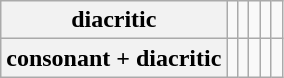<table class="wikitable plain-row-headers">
<tr>
<th scope=row style=text-align: right>diacritic</th>
<td></td>
<td></td>
<td></td>
<td></td>
<td></td>
</tr>
<tr>
<th scope=row style=text-align: right>consonant + diacritic</th>
<td></td>
<td></td>
<td></td>
<td></td>
<td></td>
</tr>
</table>
